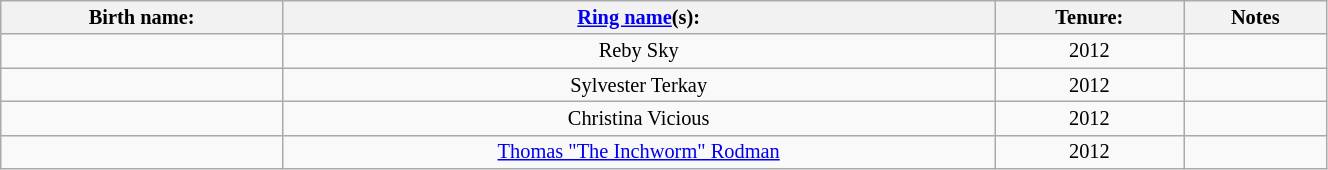<table class="sortable wikitable" style="font-size:85%; text-align:center; width:70%;">
<tr>
<th>Birth name:</th>
<th><a href='#'>Ring name</a>(s):</th>
<th>Tenure:</th>
<th>Notes</th>
</tr>
<tr>
<td></td>
<td>Reby Sky</td>
<td sort>2012</td>
<td></td>
</tr>
<tr>
<td></td>
<td>Sylvester Terkay</td>
<td sort>2012</td>
<td></td>
</tr>
<tr>
<td></td>
<td>Christina Vicious</td>
<td sort>2012</td>
<td></td>
</tr>
<tr>
<td></td>
<td><a href='#'>Thomas "The Inchworm" Rodman</a></td>
<td sort>2012</td>
<td></td>
</tr>
</table>
